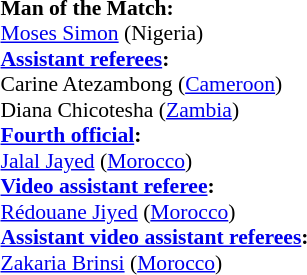<table style="width:100%; font-size:90%;">
<tr>
<td><br><strong>Man of the Match:</strong>
<br> <a href='#'>Moses Simon</a> (Nigeria)<br><strong><a href='#'>Assistant referees</a>:</strong>
<br>Carine Atezambong (<a href='#'>Cameroon</a>)
<br>Diana Chicotesha (<a href='#'>Zambia</a>)
<br><strong><a href='#'>Fourth official</a>:</strong>
<br><a href='#'>Jalal Jayed</a> (<a href='#'>Morocco</a>)
<br><strong><a href='#'>Video assistant referee</a>:</strong>
<br><a href='#'>Rédouane Jiyed</a> (<a href='#'>Morocco</a>)
<br><strong><a href='#'>Assistant video assistant referees</a>:</strong>
<br><a href='#'>Zakaria Brinsi</a> (<a href='#'>Morocco</a>)</td>
</tr>
</table>
